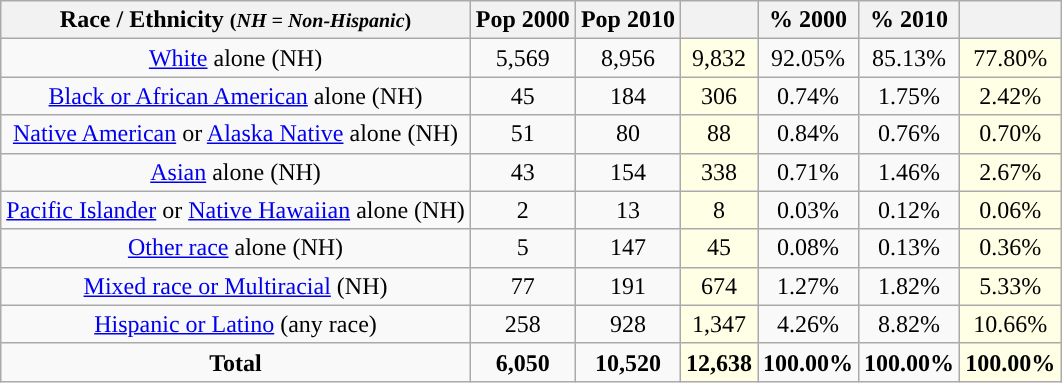<table class="wikitable" style="text-align:center;">
<tr>
<th>Race / Ethnicity <small>(<em>NH = Non-Hispanic</em>)</small></th>
<th>Pop 2000</th>
<th>Pop 2010</th>
<th></th>
<th>% 2000</th>
<th>% 2010</th>
<th></th>
</tr>
<tr>
<td><a href='#'>White</a> alone (NH)</td>
<td>5,569</td>
<td>8,956</td>
<td style='background: #ffffe6;'>9,832</td>
<td>92.05%</td>
<td>85.13%</td>
<td style='background: #ffffe6;'>77.80%</td>
</tr>
<tr>
<td><a href='#'>Black or African American</a> alone (NH)</td>
<td>45</td>
<td>184</td>
<td style='background: #ffffe6;'>306</td>
<td>0.74%</td>
<td>1.75%</td>
<td style='background: #ffffe6;'>2.42%</td>
</tr>
<tr>
<td><a href='#'>Native American</a> or <a href='#'>Alaska Native</a> alone (NH)</td>
<td>51</td>
<td>80</td>
<td style='background: #ffffe6;'>88</td>
<td>0.84%</td>
<td>0.76%</td>
<td style='background: #ffffe6;'>0.70%</td>
</tr>
<tr>
<td><a href='#'>Asian</a> alone (NH)</td>
<td>43</td>
<td>154</td>
<td style='background: #ffffe6;'>338</td>
<td>0.71%</td>
<td>1.46%</td>
<td style='background: #ffffe6;'>2.67%</td>
</tr>
<tr>
<td><a href='#'>Pacific Islander</a> or <a href='#'>Native Hawaiian</a> alone (NH)</td>
<td>2</td>
<td>13</td>
<td style='background: #ffffe6;'>8</td>
<td>0.03%</td>
<td>0.12%</td>
<td style='background: #ffffe6;'>0.06%</td>
</tr>
<tr>
<td><a href='#'>Other race</a> alone (NH)</td>
<td>5</td>
<td>147</td>
<td style='background: #ffffe6;'>45</td>
<td>0.08%</td>
<td>0.13%</td>
<td style='background: #ffffe6;'>0.36%</td>
</tr>
<tr>
<td><a href='#'>Mixed race or Multiracial</a> (NH)</td>
<td>77</td>
<td>191</td>
<td style='background: #ffffe6;'>674</td>
<td>1.27%</td>
<td>1.82%</td>
<td style='background: #ffffe6;'>5.33%</td>
</tr>
<tr>
<td><a href='#'>Hispanic or Latino</a> (any race)</td>
<td>258</td>
<td>928</td>
<td style='background: #ffffe6;'>1,347</td>
<td>4.26%</td>
<td>8.82%</td>
<td style='background: #ffffe6;'>10.66%</td>
</tr>
<tr>
<td><strong>Total</strong></td>
<td><strong>6,050</strong></td>
<td><strong>10,520</strong></td>
<td style='background: #ffffe6;'><strong>12,638</strong></td>
<td><strong>100.00%</strong></td>
<td><strong>100.00%</strong></td>
<td style='background: #ffffe6;'><strong>100.00%</strong></td>
</tr>
</table>
